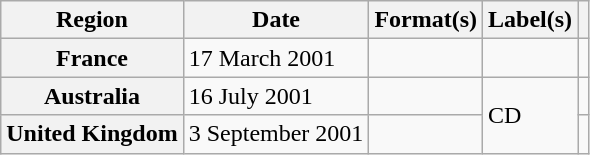<table class="wikitable plainrowheaders">
<tr>
<th scope="col">Region</th>
<th scope="col">Date</th>
<th scope="col">Format(s)</th>
<th scope="col">Label(s)</th>
<th scope="col"></th>
</tr>
<tr>
<th scope="row">France</th>
<td>17 March 2001</td>
<td></td>
<td></td>
<td></td>
</tr>
<tr>
<th scope="row">Australia</th>
<td>16 July 2001</td>
<td></td>
<td rowspan="2">CD</td>
<td></td>
</tr>
<tr>
<th scope="row">United Kingdom</th>
<td>3 September 2001</td>
<td></td>
<td></td>
</tr>
</table>
